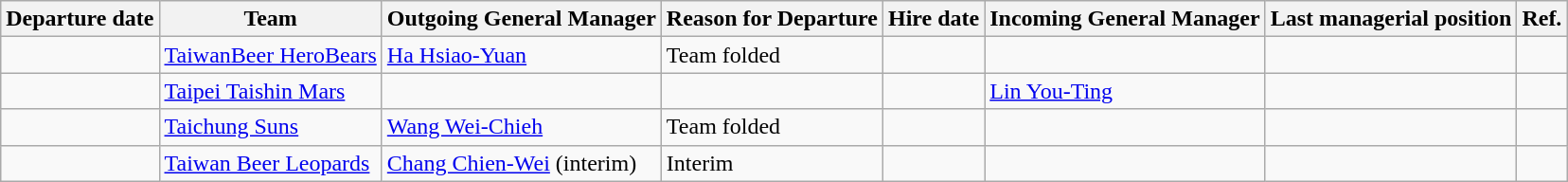<table class="wikitable sortable">
<tr>
<th>Departure date</th>
<th>Team</th>
<th>Outgoing General Manager</th>
<th>Reason for Departure</th>
<th>Hire date</th>
<th>Incoming General Manager</th>
<th class="unsortable">Last managerial position</th>
<th class="unsortable">Ref.</th>
</tr>
<tr>
<td></td>
<td><a href='#'>TaiwanBeer HeroBears</a></td>
<td><a href='#'>Ha Hsiao-Yuan</a></td>
<td>Team folded</td>
<td></td>
<td></td>
<td></td>
<td></td>
</tr>
<tr>
<td></td>
<td><a href='#'>Taipei Taishin Mars</a></td>
<td></td>
<td></td>
<td></td>
<td><a href='#'>Lin You-Ting</a></td>
<td></td>
<td></td>
</tr>
<tr>
<td></td>
<td><a href='#'>Taichung Suns</a></td>
<td><a href='#'>Wang Wei-Chieh</a></td>
<td>Team folded</td>
<td></td>
<td></td>
<td></td>
<td></td>
</tr>
<tr>
<td></td>
<td><a href='#'>Taiwan Beer Leopards</a></td>
<td><a href='#'>Chang Chien-Wei</a> (interim)</td>
<td>Interim</td>
<td></td>
<td></td>
<td></td>
<td></td>
</tr>
</table>
